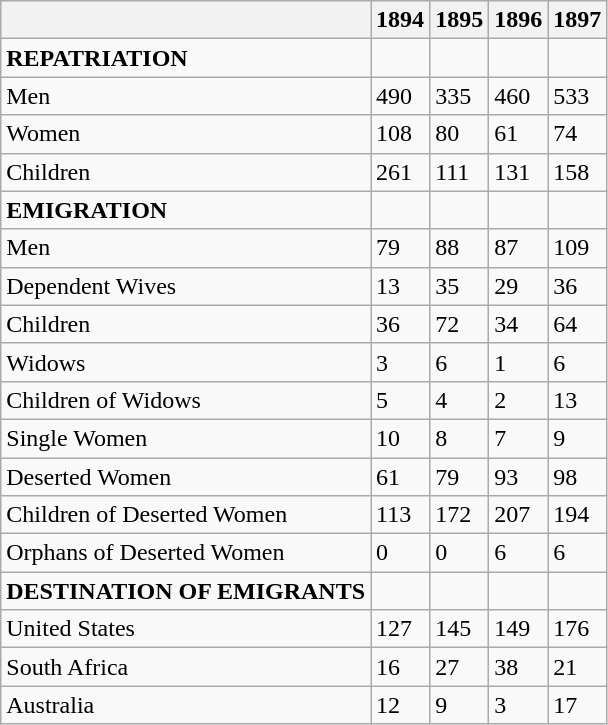<table class="wikitable">
<tr>
<th></th>
<th>1894</th>
<th>1895</th>
<th>1896</th>
<th>1897</th>
</tr>
<tr>
<td><strong>REPATRIATION</strong></td>
<td></td>
<td></td>
<td></td>
<td></td>
</tr>
<tr>
<td>Men</td>
<td>490</td>
<td>335</td>
<td>460</td>
<td>533</td>
</tr>
<tr>
<td>Women</td>
<td>108</td>
<td>80</td>
<td>61</td>
<td>74</td>
</tr>
<tr>
<td>Children</td>
<td>261</td>
<td>111</td>
<td>131</td>
<td>158</td>
</tr>
<tr>
<td><strong>EMIGRATION</strong></td>
<td></td>
<td></td>
<td></td>
<td></td>
</tr>
<tr>
<td>Men</td>
<td>79</td>
<td>88</td>
<td>87</td>
<td>109</td>
</tr>
<tr>
<td>Dependent Wives</td>
<td>13</td>
<td>35</td>
<td>29</td>
<td>36</td>
</tr>
<tr>
<td>Children</td>
<td>36</td>
<td>72</td>
<td>34</td>
<td>64</td>
</tr>
<tr>
<td>Widows</td>
<td>3</td>
<td>6</td>
<td>1</td>
<td>6</td>
</tr>
<tr>
<td>Children of Widows</td>
<td>5</td>
<td>4</td>
<td>2</td>
<td>13</td>
</tr>
<tr>
<td>Single Women</td>
<td>10</td>
<td>8</td>
<td>7</td>
<td>9</td>
</tr>
<tr>
<td>Deserted Women</td>
<td>61</td>
<td>79</td>
<td>93</td>
<td>98</td>
</tr>
<tr>
<td>Children of Deserted Women</td>
<td>113</td>
<td>172</td>
<td>207</td>
<td>194</td>
</tr>
<tr>
<td>Orphans of Deserted Women</td>
<td>0</td>
<td>0</td>
<td>6</td>
<td>6</td>
</tr>
<tr>
<td><strong>DESTINATION OF EMIGRANTS</strong></td>
<td></td>
<td></td>
<td></td>
<td></td>
</tr>
<tr>
<td>United States</td>
<td>127</td>
<td>145</td>
<td>149</td>
<td>176</td>
</tr>
<tr>
<td>South Africa</td>
<td>16</td>
<td>27</td>
<td>38</td>
<td>21</td>
</tr>
<tr>
<td>Australia</td>
<td>12</td>
<td>9</td>
<td>3</td>
<td>17</td>
</tr>
</table>
